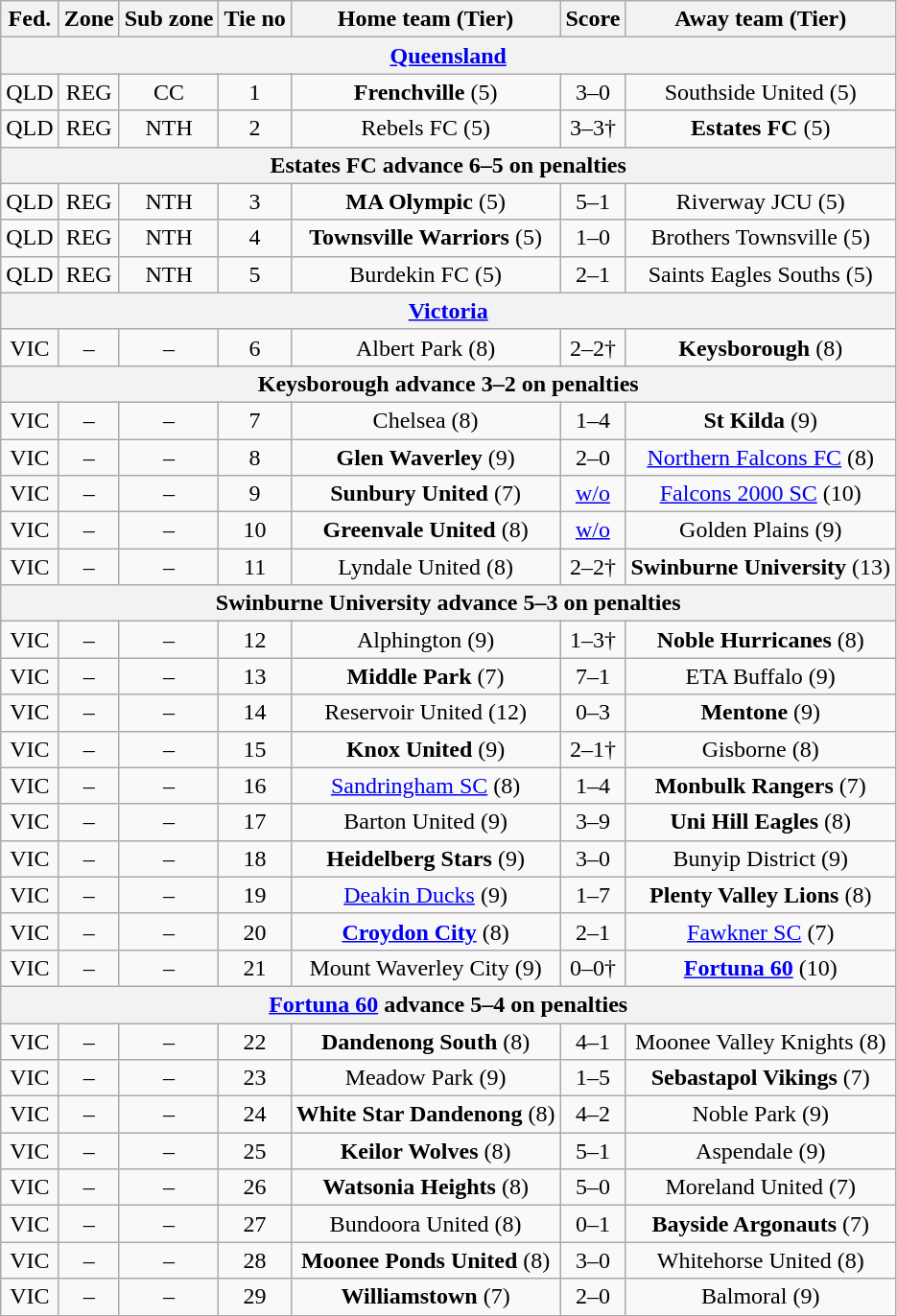<table class="wikitable" style="text-align:center">
<tr>
<th>Fed.</th>
<th>Zone</th>
<th>Sub zone</th>
<th>Tie no</th>
<th>Home team (Tier)</th>
<th>Score</th>
<th>Away team (Tier)</th>
</tr>
<tr>
<th colspan=7><a href='#'>Queensland</a></th>
</tr>
<tr>
<td>QLD</td>
<td>REG</td>
<td>CC</td>
<td>1</td>
<td><strong>Frenchville </strong> (5)</td>
<td>3–0</td>
<td>Southside United (5)</td>
</tr>
<tr>
<td>QLD</td>
<td>REG</td>
<td>NTH</td>
<td>2</td>
<td>Rebels FC (5)</td>
<td>3–3†</td>
<td><strong>Estates FC</strong> (5)</td>
</tr>
<tr>
<th colspan=7>Estates FC advance 6–5 on penalties</th>
</tr>
<tr>
<td>QLD</td>
<td>REG</td>
<td>NTH</td>
<td>3</td>
<td><strong>MA Olympic</strong> (5)</td>
<td>5–1</td>
<td>Riverway JCU (5)</td>
</tr>
<tr>
<td>QLD</td>
<td>REG</td>
<td>NTH</td>
<td>4</td>
<td><strong>Townsville Warriors</strong> (5)</td>
<td>1–0</td>
<td>Brothers Townsville (5)</td>
</tr>
<tr>
<td>QLD</td>
<td>REG</td>
<td>NTH</td>
<td>5</td>
<td>Burdekin FC (5)</td>
<td>2–1</td>
<td>Saints Eagles Souths (5)</td>
</tr>
<tr>
<th colspan=7><a href='#'>Victoria</a></th>
</tr>
<tr>
<td>VIC</td>
<td>–</td>
<td>–</td>
<td>6</td>
<td>Albert Park (8)</td>
<td>2–2†</td>
<td><strong>Keysborough</strong> (8)</td>
</tr>
<tr>
<th colspan=7>Keysborough advance 3–2 on penalties</th>
</tr>
<tr>
<td>VIC</td>
<td>–</td>
<td>–</td>
<td>7</td>
<td>Chelsea (8)</td>
<td>1–4</td>
<td><strong>St Kilda</strong> (9)</td>
</tr>
<tr>
<td>VIC</td>
<td>–</td>
<td>–</td>
<td>8</td>
<td><strong>Glen Waverley</strong> (9)</td>
<td>2–0</td>
<td><a href='#'>Northern Falcons FC</a> (8)</td>
</tr>
<tr>
<td>VIC</td>
<td>–</td>
<td>–</td>
<td>9</td>
<td><strong>Sunbury United</strong> (7)</td>
<td><a href='#'>w/o</a></td>
<td><a href='#'>Falcons 2000 SC</a> (10)</td>
</tr>
<tr>
<td>VIC</td>
<td>–</td>
<td>–</td>
<td>10</td>
<td><strong>Greenvale United</strong> (8)</td>
<td><a href='#'>w/o</a></td>
<td>Golden Plains (9)</td>
</tr>
<tr>
<td>VIC</td>
<td>–</td>
<td>–</td>
<td>11</td>
<td>Lyndale United (8)</td>
<td>2–2†</td>
<td><strong>Swinburne University</strong> (13)</td>
</tr>
<tr>
<th colspan=7>Swinburne University advance 5–3 on penalties</th>
</tr>
<tr>
<td>VIC</td>
<td>–</td>
<td>–</td>
<td>12</td>
<td>Alphington (9)</td>
<td>1–3†</td>
<td><strong>Noble Hurricanes</strong> (8)</td>
</tr>
<tr>
<td>VIC</td>
<td>–</td>
<td>–</td>
<td>13</td>
<td><strong>Middle Park</strong> (7)</td>
<td>7–1</td>
<td>ETA Buffalo (9)</td>
</tr>
<tr>
<td>VIC</td>
<td>–</td>
<td>–</td>
<td>14</td>
<td>Reservoir United (12)</td>
<td>0–3</td>
<td><strong>Mentone</strong> (9)</td>
</tr>
<tr>
<td>VIC</td>
<td>–</td>
<td>–</td>
<td>15</td>
<td><strong>Knox United</strong> (9)</td>
<td>2–1†</td>
<td>Gisborne (8)</td>
</tr>
<tr>
<td>VIC</td>
<td>–</td>
<td>–</td>
<td>16</td>
<td><a href='#'>Sandringham SC</a> (8)</td>
<td>1–4</td>
<td><strong>Monbulk Rangers</strong> (7)</td>
</tr>
<tr>
<td>VIC</td>
<td>–</td>
<td>–</td>
<td>17</td>
<td>Barton United (9)</td>
<td>3–9</td>
<td><strong>Uni Hill Eagles</strong> (8)</td>
</tr>
<tr>
<td>VIC</td>
<td>–</td>
<td>–</td>
<td>18</td>
<td><strong>Heidelberg Stars</strong> (9)</td>
<td>3–0</td>
<td>Bunyip District (9)</td>
</tr>
<tr>
<td>VIC</td>
<td>–</td>
<td>–</td>
<td>19</td>
<td><a href='#'>Deakin Ducks</a> (9)</td>
<td>1–7</td>
<td><strong>Plenty Valley Lions</strong> (8)</td>
</tr>
<tr>
<td>VIC</td>
<td>–</td>
<td>–</td>
<td>20</td>
<td><strong><a href='#'>Croydon City</a></strong> (8)</td>
<td>2–1</td>
<td><a href='#'>Fawkner SC</a> (7)</td>
</tr>
<tr>
<td>VIC</td>
<td>–</td>
<td>–</td>
<td>21</td>
<td>Mount Waverley City (9)</td>
<td>0–0†</td>
<td><strong><a href='#'>Fortuna 60</a></strong> (10)</td>
</tr>
<tr>
<th colspan=7><a href='#'>Fortuna 60</a> advance 5–4 on penalties</th>
</tr>
<tr>
<td>VIC</td>
<td>–</td>
<td>–</td>
<td>22</td>
<td><strong>Dandenong South</strong> (8)</td>
<td>4–1</td>
<td>Moonee Valley Knights (8)</td>
</tr>
<tr>
<td>VIC</td>
<td>–</td>
<td>–</td>
<td>23</td>
<td>Meadow Park (9)</td>
<td>1–5</td>
<td><strong>Sebastapol Vikings</strong> (7)</td>
</tr>
<tr>
<td>VIC</td>
<td>–</td>
<td>–</td>
<td>24</td>
<td><strong>White Star Dandenong</strong> (8)</td>
<td>4–2</td>
<td>Noble Park (9)</td>
</tr>
<tr>
<td>VIC</td>
<td>–</td>
<td>–</td>
<td>25</td>
<td><strong>Keilor Wolves</strong> (8)</td>
<td>5–1</td>
<td>Aspendale (9)</td>
</tr>
<tr>
<td>VIC</td>
<td>–</td>
<td>–</td>
<td>26</td>
<td><strong>Watsonia Heights</strong> (8)</td>
<td>5–0</td>
<td>Moreland United (7)</td>
</tr>
<tr>
<td>VIC</td>
<td>–</td>
<td>–</td>
<td>27</td>
<td>Bundoora United (8)</td>
<td>0–1</td>
<td><strong>Bayside Argonauts</strong> (7)</td>
</tr>
<tr>
<td>VIC</td>
<td>–</td>
<td>–</td>
<td>28</td>
<td><strong>Moonee Ponds United</strong> (8)</td>
<td>3–0</td>
<td>Whitehorse United (8)</td>
</tr>
<tr>
<td>VIC</td>
<td>–</td>
<td>–</td>
<td>29</td>
<td><strong>Williamstown</strong> (7)</td>
<td>2–0</td>
<td>Balmoral (9)</td>
</tr>
</table>
